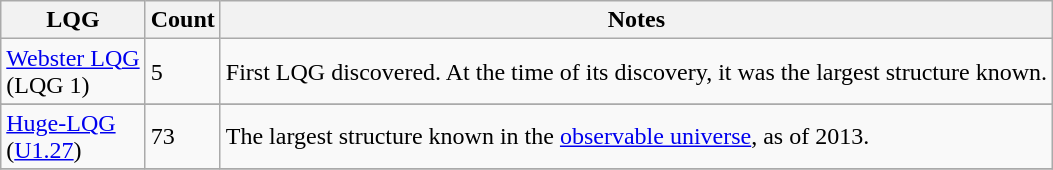<table class="wikitable">
<tr>
<th>LQG</th>
<th>Count</th>
<th>Notes</th>
</tr>
<tr>
<td><a href='#'>Webster LQG</a> <br> (LQG 1)</td>
<td>5</td>
<td>First LQG discovered. At the time of its discovery, it was the largest structure known.</td>
</tr>
<tr>
</tr>
<tr>
<td><a href='#'>Huge-LQG</a> <br> (<a href='#'>U1.27</a>)</td>
<td>73</td>
<td>The largest structure known in the <a href='#'>observable universe</a>, as of 2013.</td>
</tr>
<tr>
</tr>
</table>
